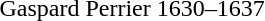<table>
<tr>
<td>Gaspard Perrier</td>
<td>1630–1637</td>
</tr>
</table>
